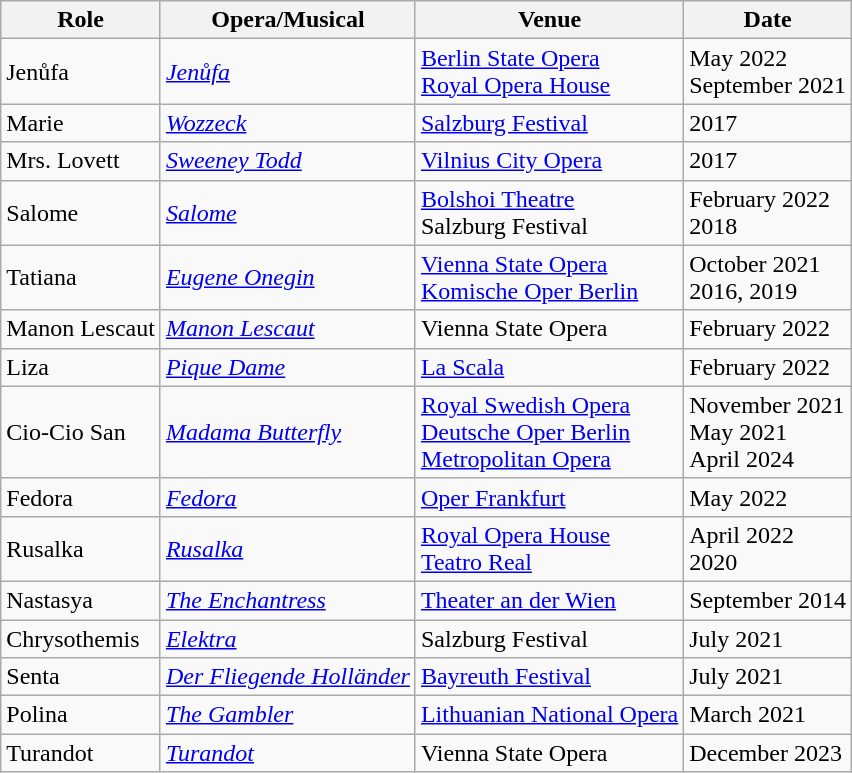<table class="wikitable">
<tr>
<th>Role</th>
<th>Opera/Musical</th>
<th>Venue</th>
<th>Date</th>
</tr>
<tr>
<td>Jenůfa</td>
<td><em><a href='#'>Jenůfa</a></em></td>
<td><a href='#'>Berlin State Opera</a><br><a href='#'>Royal Opera House</a></td>
<td>May 2022<br>September 2021</td>
</tr>
<tr>
<td>Marie</td>
<td><em><a href='#'>Wozzeck</a></em></td>
<td><a href='#'>Salzburg Festival</a></td>
<td>2017</td>
</tr>
<tr>
<td>Mrs. Lovett</td>
<td><em><a href='#'>Sweeney Todd</a></em></td>
<td><a href='#'>Vilnius City Opera</a></td>
<td>2017</td>
</tr>
<tr>
<td>Salome</td>
<td><em><a href='#'>Salome</a></em></td>
<td><a href='#'>Bolshoi Theatre</a><br>Salzburg Festival</td>
<td>February 2022<br>2018</td>
</tr>
<tr>
<td>Tatiana</td>
<td><em><a href='#'>Eugene Onegin</a></em></td>
<td><a href='#'>Vienna State Opera</a><br><a href='#'>Komische Oper Berlin</a></td>
<td>October 2021<br>2016, 2019</td>
</tr>
<tr>
<td>Manon Lescaut</td>
<td><em><a href='#'>Manon Lescaut</a></em></td>
<td>Vienna State Opera</td>
<td>February 2022</td>
</tr>
<tr>
<td>Liza</td>
<td><em><a href='#'>Pique Dame</a></em></td>
<td><a href='#'>La Scala</a></td>
<td>February 2022</td>
</tr>
<tr>
<td>Cio-Cio San</td>
<td><em><a href='#'>Madama Butterfly</a></em></td>
<td><a href='#'>Royal Swedish Opera</a><br><a href='#'>Deutsche Oper Berlin</a><br><a href='#'>Metropolitan Opera</a></td>
<td>November 2021<br>May 2021<br>April 2024</td>
</tr>
<tr>
<td>Fedora</td>
<td><em><a href='#'>Fedora</a></em></td>
<td><a href='#'>Oper Frankfurt</a></td>
<td>May 2022</td>
</tr>
<tr>
<td>Rusalka</td>
<td><em><a href='#'>Rusalka</a></em></td>
<td><a href='#'>Royal Opera House</a><br><a href='#'>Teatro Real</a></td>
<td>April 2022<br>2020</td>
</tr>
<tr>
<td>Nastasya</td>
<td><em><a href='#'>The Enchantress</a></em></td>
<td><a href='#'>Theater an der Wien</a></td>
<td>September 2014</td>
</tr>
<tr>
<td>Chrysothemis</td>
<td><em><a href='#'>Elektra</a></em></td>
<td>Salzburg Festival</td>
<td>July 2021</td>
</tr>
<tr>
<td>Senta</td>
<td><em><a href='#'>Der Fliegende Holländer</a></em></td>
<td><a href='#'>Bayreuth Festival</a></td>
<td>July 2021</td>
</tr>
<tr>
<td>Polina</td>
<td><em><a href='#'>The Gambler</a></em></td>
<td><a href='#'>Lithuanian National Opera</a></td>
<td>March 2021</td>
</tr>
<tr>
<td>Turandot</td>
<td><em><a href='#'>Turandot</a></em></td>
<td>Vienna State Opera</td>
<td>December 2023</td>
</tr>
</table>
